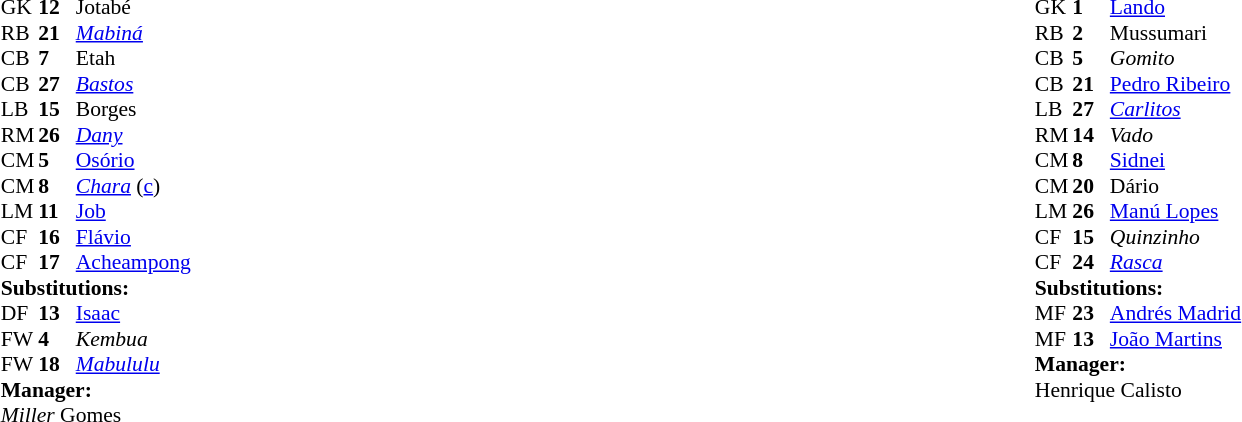<table width="100%">
<tr>
<td valign="top" width="40%"><br><table style="font-size:90%;" cellspacing="0" cellpadding="0" align="center">
<tr>
<th width="25"></th>
<th width="25"></th>
</tr>
<tr>
<td>GK</td>
<td><strong>12</strong></td>
<td> Jotabé</td>
</tr>
<tr>
<td>RB</td>
<td><strong>21</strong></td>
<td> <em><a href='#'>Mabiná</a></em></td>
</tr>
<tr>
<td>CB</td>
<td><strong>7</strong></td>
<td> Etah</td>
</tr>
<tr>
<td>CB</td>
<td><strong>27</strong></td>
<td> <em><a href='#'>Bastos</a></em></td>
</tr>
<tr>
<td>LB</td>
<td><strong>15</strong></td>
<td> Borges</td>
</tr>
<tr>
<td>RM</td>
<td><strong>26</strong></td>
<td> <em><a href='#'>Dany</a></em></td>
</tr>
<tr>
<td>CM</td>
<td><strong>5</strong></td>
<td> <a href='#'>Osório</a></td>
<td></td>
<td></td>
</tr>
<tr>
<td>CM</td>
<td><strong>8</strong></td>
<td> <em><a href='#'>Chara</a></em> (<a href='#'>c</a>)</td>
</tr>
<tr>
<td>LM</td>
<td><strong>11</strong></td>
<td> <a href='#'>Job</a></td>
</tr>
<tr>
<td>CF</td>
<td><strong>16</strong></td>
<td> <a href='#'>Flávio</a></td>
<td></td>
<td></td>
</tr>
<tr>
<td>CF</td>
<td><strong>17</strong></td>
<td> <a href='#'>Acheampong</a></td>
<td></td>
<td></td>
</tr>
<tr>
<td colspan=3><strong>Substitutions:</strong></td>
</tr>
<tr>
<td>DF</td>
<td><strong>13</strong></td>
<td> <a href='#'>Isaac</a></td>
<td></td>
<td></td>
</tr>
<tr>
<td>FW</td>
<td><strong>4</strong></td>
<td> <em>Kembua</em></td>
<td></td>
<td></td>
</tr>
<tr>
<td>FW</td>
<td><strong>18</strong></td>
<td> <em><a href='#'>Mabululu</a></em></td>
<td></td>
<td></td>
</tr>
<tr>
<td colspan=3><strong>Manager:</strong></td>
</tr>
<tr>
<td colspan=3> <em>Miller</em> Gomes</td>
</tr>
</table>
</td>
<td valign="top"></td>
<td valign="top" width="50%"><br><table style="font-size:90%;" cellspacing="0" cellpadding="0" align="center">
<tr>
<th width=25></th>
<th width=25></th>
</tr>
<tr>
<td>GK</td>
<td><strong>1</strong></td>
<td> <a href='#'>Lando</a></td>
</tr>
<tr>
<td>RB</td>
<td><strong>2</strong></td>
<td> Mussumari</td>
</tr>
<tr>
<td>CB</td>
<td><strong>5</strong></td>
<td> <em>Gomito</em></td>
</tr>
<tr>
<td>CB</td>
<td><strong>21</strong></td>
<td> <a href='#'>Pedro Ribeiro</a></td>
<td></td>
</tr>
<tr>
<td>LB</td>
<td><strong>27</strong></td>
<td> <em><a href='#'>Carlitos</a></em></td>
</tr>
<tr>
<td>RM</td>
<td><strong>14</strong></td>
<td> <em>Vado</em></td>
<td></td>
</tr>
<tr>
<td>CM</td>
<td><strong>8</strong></td>
<td> <a href='#'>Sidnei</a></td>
</tr>
<tr>
<td>CM</td>
<td><strong>20</strong></td>
<td> Dário</td>
<td></td>
<td></td>
</tr>
<tr>
<td>LM</td>
<td><strong>26</strong></td>
<td> <a href='#'>Manú Lopes</a></td>
<td></td>
</tr>
<tr>
<td>CF</td>
<td><strong>15</strong></td>
<td> <em>Quinzinho</em></td>
<td></td>
</tr>
<tr>
<td>CF</td>
<td><strong>24</strong></td>
<td> <em><a href='#'>Rasca</a></em></td>
<td></td>
<td></td>
</tr>
<tr>
<td colspan=3><strong>Substitutions:</strong></td>
</tr>
<tr>
<td>MF</td>
<td><strong>23</strong></td>
<td> <a href='#'>Andrés Madrid</a></td>
<td></td>
<td></td>
</tr>
<tr>
<td>MF</td>
<td><strong>13</strong></td>
<td> <a href='#'>João Martins</a></td>
<td></td>
<td></td>
</tr>
<tr>
<td colspan=3><strong>Manager:</strong></td>
</tr>
<tr>
<td colspan=3> Henrique Calisto</td>
</tr>
</table>
</td>
</tr>
</table>
